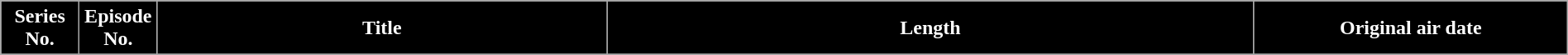<table class="wikitable plainrowheaders" style="width:100%;">
<tr>
<th style="background:#000000; color:#fff; width:5%;">Series<br>No.</th>
<th style="background:#000000; color:#fff; width:5%;">Episode<br>No.</th>
<th style="background:#000000; color:#fff;">Title</th>
<th style="background:#000000; color:#fff;">Length</th>
<th style="background:#000000; color:#fff; width:20%;">Original air date</th>
</tr>
<tr>
</tr>
</table>
